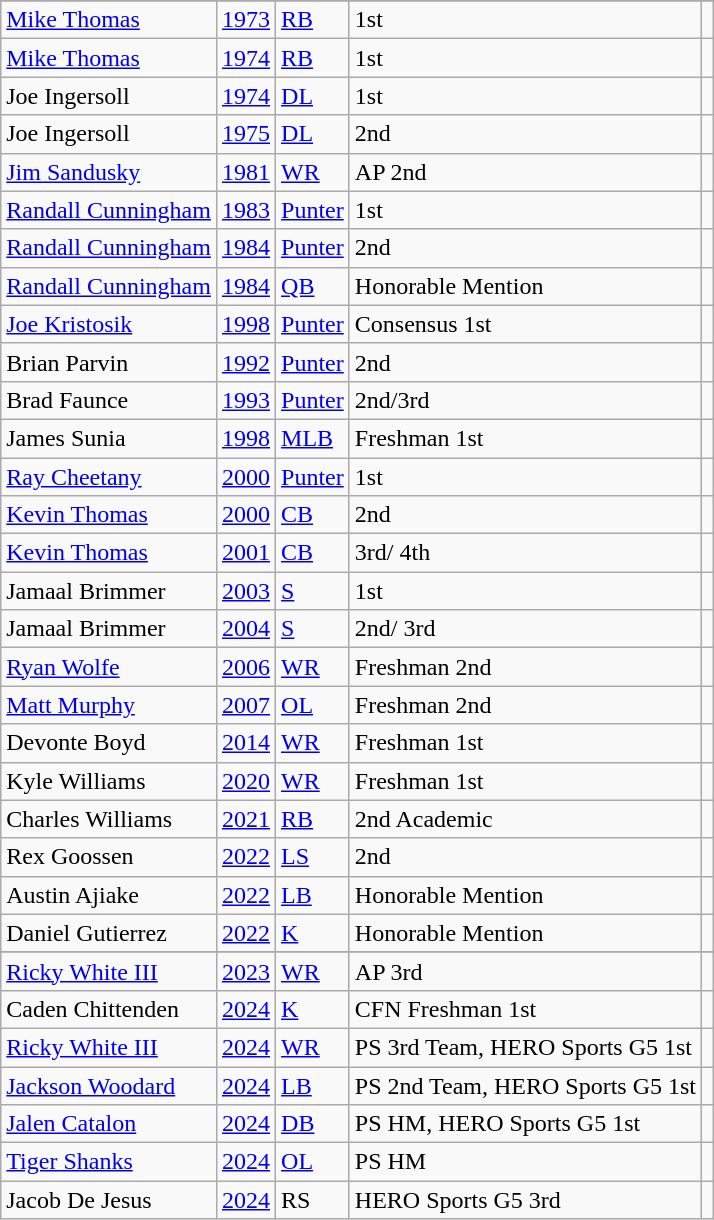<table class="wikitable" style="text-align:left;">
<tr>
</tr>
<tr>
<td><a href='#'>Mike Thomas</a></td>
<td><a href='#'>1973</a></td>
<td><a href='#'>RB</a></td>
<td>1st</td>
<td></td>
</tr>
<tr>
<td><a href='#'>Mike Thomas</a></td>
<td><a href='#'>1974</a></td>
<td><a href='#'>RB</a></td>
<td>1st</td>
<td></td>
</tr>
<tr>
<td>Joe Ingersoll</td>
<td><a href='#'>1974</a></td>
<td><a href='#'>DL</a></td>
<td>1st</td>
<td></td>
</tr>
<tr>
<td>Joe Ingersoll</td>
<td><a href='#'>1975</a></td>
<td><a href='#'>DL</a></td>
<td>2nd</td>
<td></td>
</tr>
<tr>
<td><a href='#'>Jim Sandusky</a></td>
<td><a href='#'>1981</a></td>
<td><a href='#'>WR</a></td>
<td>AP 2nd</td>
<td></td>
</tr>
<tr>
<td><a href='#'>Randall Cunningham</a></td>
<td><a href='#'>1983</a></td>
<td><a href='#'>Punter</a></td>
<td>1st</td>
<td></td>
</tr>
<tr>
<td><a href='#'>Randall Cunningham</a></td>
<td><a href='#'>1984</a></td>
<td><a href='#'>Punter</a></td>
<td>2nd</td>
<td></td>
</tr>
<tr>
<td><a href='#'>Randall Cunningham</a></td>
<td><a href='#'>1984</a></td>
<td><a href='#'>QB</a></td>
<td>Honorable Mention</td>
<td></td>
</tr>
<tr>
<td><a href='#'>Joe Kristosik</a></td>
<td><a href='#'>1998</a></td>
<td><a href='#'>Punter</a></td>
<td>Consensus 1st</td>
<td></td>
</tr>
<tr>
<td>Brian Parvin</td>
<td><a href='#'>1992</a></td>
<td><a href='#'>Punter</a></td>
<td>2nd</td>
<td></td>
</tr>
<tr>
<td>Brad Faunce</td>
<td><a href='#'>1993</a></td>
<td><a href='#'>Punter</a></td>
<td>2nd/3rd</td>
<td></td>
</tr>
<tr>
<td>James Sunia</td>
<td><a href='#'>1998</a></td>
<td><a href='#'>MLB</a></td>
<td>Freshman 1st</td>
<td></td>
</tr>
<tr>
<td><a href='#'>Ray Cheetany</a></td>
<td><a href='#'>2000</a></td>
<td><a href='#'>Punter</a></td>
<td>1st</td>
<td></td>
</tr>
<tr>
<td><a href='#'>Kevin Thomas</a></td>
<td><a href='#'>2000</a></td>
<td><a href='#'>CB</a></td>
<td>2nd</td>
<td></td>
</tr>
<tr>
<td><a href='#'>Kevin Thomas</a></td>
<td><a href='#'>2001</a></td>
<td><a href='#'>CB</a></td>
<td>3rd/ 4th</td>
<td></td>
</tr>
<tr>
<td>Jamaal Brimmer</td>
<td><a href='#'>2003</a></td>
<td><a href='#'>S</a></td>
<td>1st</td>
<td></td>
</tr>
<tr>
<td>Jamaal Brimmer</td>
<td><a href='#'>2004</a></td>
<td><a href='#'>S</a></td>
<td>2nd/ 3rd</td>
<td></td>
</tr>
<tr>
<td><a href='#'>Ryan Wolfe</a></td>
<td><a href='#'>2006</a></td>
<td><a href='#'>WR</a></td>
<td>Freshman 2nd</td>
<td></td>
</tr>
<tr>
<td><a href='#'>Matt Murphy</a></td>
<td><a href='#'>2007</a></td>
<td><a href='#'>OL</a></td>
<td>Freshman 2nd</td>
<td></td>
</tr>
<tr>
<td>Devonte Boyd</td>
<td><a href='#'>2014</a></td>
<td><a href='#'>WR</a></td>
<td>Freshman 1st</td>
<td></td>
</tr>
<tr>
<td>Kyle Williams</td>
<td><a href='#'>2020</a></td>
<td><a href='#'>WR</a></td>
<td>Freshman 1st</td>
<td></td>
</tr>
<tr>
<td>Charles Williams</td>
<td><a href='#'>2021</a></td>
<td><a href='#'>RB</a></td>
<td>2nd Academic</td>
<td></td>
</tr>
<tr>
<td>Rex Goossen</td>
<td><a href='#'>2022</a></td>
<td><a href='#'>LS</a></td>
<td>2nd</td>
<td></td>
</tr>
<tr>
<td>Austin Ajiake</td>
<td><a href='#'>2022</a></td>
<td><a href='#'>LB</a></td>
<td>Honorable Mention</td>
<td></td>
</tr>
<tr>
<td>Daniel Gutierrez</td>
<td><a href='#'>2022</a></td>
<td><a href='#'>K</a></td>
<td>Honorable Mention</td>
<td></td>
</tr>
<tr>
</tr>
<tr>
<td><a href='#'>Ricky White III</a></td>
<td><a href='#'>2023</a></td>
<td><a href='#'>WR</a></td>
<td>AP 3rd</td>
<td></td>
</tr>
<tr>
<td>Caden Chittenden</td>
<td><a href='#'>2024</a></td>
<td><a href='#'>K</a></td>
<td>CFN Freshman 1st</td>
<td></td>
</tr>
<tr>
<td><a href='#'>Ricky White III</a></td>
<td><a href='#'>2024</a></td>
<td><a href='#'>WR</a></td>
<td>PS 3rd Team, HERO Sports G5 1st</td>
<td></td>
</tr>
<tr>
<td><a href='#'>Jackson Woodard</a></td>
<td><a href='#'>2024</a></td>
<td><a href='#'>LB</a></td>
<td>PS 2nd Team, HERO Sports G5 1st</td>
<td></td>
</tr>
<tr>
<td><a href='#'>Jalen Catalon</a></td>
<td><a href='#'>2024</a></td>
<td><a href='#'>DB</a></td>
<td>PS HM, HERO Sports G5 1st</td>
<td></td>
</tr>
<tr>
<td><a href='#'>Tiger Shanks</a></td>
<td><a href='#'>2024</a></td>
<td><a href='#'>OL</a></td>
<td>PS HM</td>
<td></td>
</tr>
<tr>
<td>Jacob De Jesus</td>
<td><a href='#'>2024</a></td>
<td>RS</td>
<td>HERO Sports G5 3rd</td>
<td></td>
</tr>
</table>
